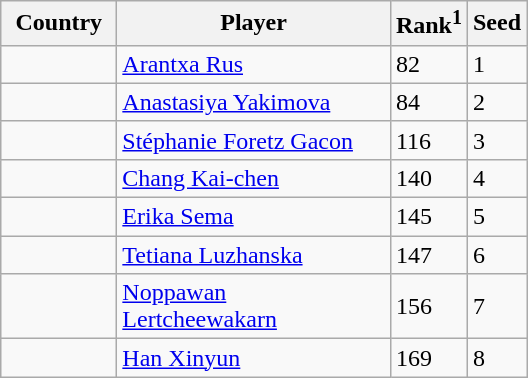<table class="sortable wikitable">
<tr>
<th width="70">Country</th>
<th width="175">Player</th>
<th>Rank<sup>1</sup></th>
<th>Seed</th>
</tr>
<tr>
<td></td>
<td><a href='#'>Arantxa Rus</a></td>
<td>82</td>
<td>1</td>
</tr>
<tr>
<td></td>
<td><a href='#'>Anastasiya Yakimova</a></td>
<td>84</td>
<td>2</td>
</tr>
<tr>
<td></td>
<td><a href='#'>Stéphanie Foretz Gacon</a></td>
<td>116</td>
<td>3</td>
</tr>
<tr>
<td></td>
<td><a href='#'>Chang Kai-chen</a></td>
<td>140</td>
<td>4</td>
</tr>
<tr>
<td></td>
<td><a href='#'>Erika Sema</a></td>
<td>145</td>
<td>5</td>
</tr>
<tr>
<td></td>
<td><a href='#'>Tetiana Luzhanska</a></td>
<td>147</td>
<td>6</td>
</tr>
<tr>
<td></td>
<td><a href='#'>Noppawan Lertcheewakarn</a></td>
<td>156</td>
<td>7</td>
</tr>
<tr>
<td></td>
<td><a href='#'>Han Xinyun</a></td>
<td>169</td>
<td>8</td>
</tr>
</table>
